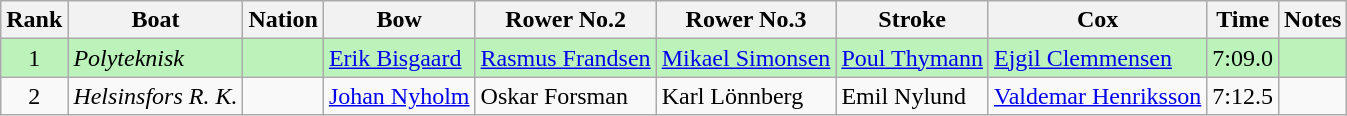<table class="wikitable sortable" style="text-align:center">
<tr>
<th>Rank</th>
<th>Boat</th>
<th>Nation</th>
<th>Bow</th>
<th>Rower No.2</th>
<th>Rower No.3</th>
<th>Stroke</th>
<th>Cox</th>
<th>Time</th>
<th>Notes</th>
</tr>
<tr bgcolor=bbf3bb>
<td>1</td>
<td align=left><em>Polyteknisk</em></td>
<td align=left></td>
<td align=left><a href='#'>Erik Bisgaard</a></td>
<td align=left><a href='#'>Rasmus Frandsen</a></td>
<td align=left><a href='#'>Mikael Simonsen</a></td>
<td align=left><a href='#'>Poul Thymann</a></td>
<td align=left><a href='#'>Ejgil Clemmensen</a></td>
<td>7:09.0</td>
<td></td>
</tr>
<tr>
<td>2</td>
<td align=left><em>Helsinsfors R. K.</em></td>
<td align=left></td>
<td align=left><a href='#'>Johan Nyholm</a></td>
<td align=left>Oskar Forsman</td>
<td align=left>Karl Lönnberg</td>
<td align=left>Emil Nylund</td>
<td align=left><a href='#'>Valdemar Henriksson</a></td>
<td>7:12.5</td>
<td></td>
</tr>
</table>
